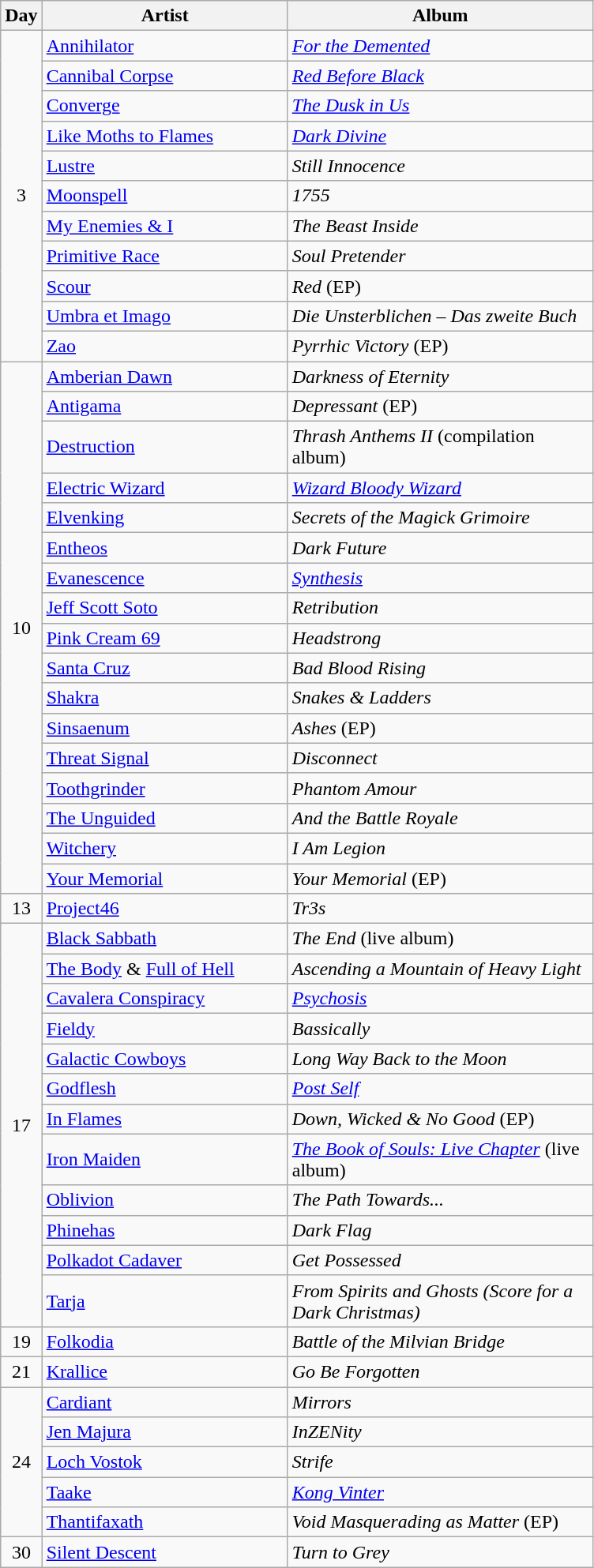<table class="wikitable">
<tr>
<th style="width:20px;">Day</th>
<th style="width:200px;">Artist</th>
<th style="width:250px;">Album</th>
</tr>
<tr>
<td style="text-align:center;" rowspan=11>3</td>
<td><a href='#'>Annihilator</a></td>
<td><em><a href='#'>For the Demented</a></em></td>
</tr>
<tr>
<td><a href='#'>Cannibal Corpse</a></td>
<td><em><a href='#'>Red Before Black</a></em></td>
</tr>
<tr>
<td><a href='#'>Converge</a></td>
<td><em><a href='#'>The Dusk in Us</a></em></td>
</tr>
<tr>
<td><a href='#'>Like Moths to Flames</a></td>
<td><em><a href='#'>Dark Divine</a></em></td>
</tr>
<tr>
<td><a href='#'>Lustre</a></td>
<td><em>Still Innocence</em></td>
</tr>
<tr>
<td><a href='#'>Moonspell</a></td>
<td><em>1755</em></td>
</tr>
<tr>
<td><a href='#'>My Enemies & I</a></td>
<td><em>The Beast Inside</em></td>
</tr>
<tr>
<td><a href='#'>Primitive Race</a></td>
<td><em>Soul Pretender</em></td>
</tr>
<tr>
<td><a href='#'>Scour</a></td>
<td><em>Red</em> (EP)</td>
</tr>
<tr>
<td><a href='#'>Umbra et Imago</a></td>
<td><em>Die Unsterblichen – Das zweite Buch</em></td>
</tr>
<tr>
<td><a href='#'>Zao</a></td>
<td><em>Pyrrhic Victory</em> (EP)</td>
</tr>
<tr>
<td style="text-align:center;" rowspan=17>10</td>
<td><a href='#'>Amberian Dawn</a></td>
<td><em>Darkness of Eternity</em></td>
</tr>
<tr>
<td><a href='#'>Antigama</a></td>
<td><em>Depressant</em> (EP)</td>
</tr>
<tr>
<td><a href='#'>Destruction</a></td>
<td><em>Thrash Anthems II</em> (compilation album)</td>
</tr>
<tr>
<td><a href='#'>Electric Wizard</a></td>
<td><em><a href='#'>Wizard Bloody Wizard</a></em></td>
</tr>
<tr>
<td><a href='#'>Elvenking</a></td>
<td><em>Secrets of the Magick Grimoire</em></td>
</tr>
<tr>
<td><a href='#'>Entheos</a></td>
<td><em>Dark Future</em></td>
</tr>
<tr>
<td><a href='#'>Evanescence</a></td>
<td><em><a href='#'>Synthesis</a></em></td>
</tr>
<tr>
<td><a href='#'>Jeff Scott Soto</a></td>
<td><em>Retribution</em></td>
</tr>
<tr>
<td><a href='#'>Pink Cream 69</a></td>
<td><em>Headstrong</em></td>
</tr>
<tr>
<td><a href='#'>Santa Cruz</a></td>
<td><em>Bad Blood Rising</em></td>
</tr>
<tr>
<td><a href='#'>Shakra</a></td>
<td><em>Snakes & Ladders</em></td>
</tr>
<tr>
<td><a href='#'>Sinsaenum</a></td>
<td><em>Ashes</em> (EP)</td>
</tr>
<tr>
<td><a href='#'>Threat Signal</a></td>
<td><em>Disconnect</em></td>
</tr>
<tr>
<td><a href='#'>Toothgrinder</a></td>
<td><em>Phantom Amour</em></td>
</tr>
<tr>
<td><a href='#'>The Unguided</a></td>
<td><em>And the Battle Royale</em></td>
</tr>
<tr>
<td><a href='#'>Witchery</a></td>
<td><em>I Am Legion</em></td>
</tr>
<tr>
<td><a href='#'>Your Memorial</a></td>
<td><em>Your Memorial</em> (EP)</td>
</tr>
<tr>
<td style="text-align:center;">13</td>
<td><a href='#'>Project46</a></td>
<td><em>Tr3s</em></td>
</tr>
<tr>
<td style="text-align:center;" rowspan=12>17</td>
<td><a href='#'>Black Sabbath</a></td>
<td><em>The End</em> (live album)</td>
</tr>
<tr>
<td><a href='#'>The Body</a> & <a href='#'>Full of Hell</a></td>
<td><em>Ascending a Mountain of Heavy Light</em></td>
</tr>
<tr>
<td><a href='#'>Cavalera Conspiracy</a></td>
<td><em><a href='#'>Psychosis</a></em></td>
</tr>
<tr>
<td><a href='#'>Fieldy</a></td>
<td><em>Bassically</em></td>
</tr>
<tr>
<td><a href='#'>Galactic Cowboys</a></td>
<td><em>Long Way Back to the Moon</em></td>
</tr>
<tr>
<td><a href='#'>Godflesh</a></td>
<td><em><a href='#'>Post Self</a></em></td>
</tr>
<tr>
<td><a href='#'>In Flames</a></td>
<td><em>Down, Wicked & No Good</em> (EP)</td>
</tr>
<tr>
<td><a href='#'>Iron Maiden</a></td>
<td><em><a href='#'>The Book of Souls: Live Chapter</a></em> (live album)</td>
</tr>
<tr>
<td><a href='#'>Oblivion</a></td>
<td><em>The Path Towards...</em></td>
</tr>
<tr>
<td><a href='#'>Phinehas</a></td>
<td><em>Dark Flag</em></td>
</tr>
<tr>
<td><a href='#'>Polkadot Cadaver</a></td>
<td><em>Get Possessed</em></td>
</tr>
<tr>
<td><a href='#'>Tarja</a></td>
<td><em>From Spirits and Ghosts (Score for a Dark Christmas)</em></td>
</tr>
<tr>
<td style="text-align:center;">19</td>
<td><a href='#'>Folkodia</a></td>
<td><em>Battle of the Milvian Bridge</em></td>
</tr>
<tr>
<td style="text-align:center;">21</td>
<td><a href='#'>Krallice</a></td>
<td><em>Go Be Forgotten</em></td>
</tr>
<tr>
<td style="text-align:center;" rowspan=5>24</td>
<td><a href='#'>Cardiant</a></td>
<td><em>Mirrors</em></td>
</tr>
<tr>
<td><a href='#'>Jen Majura</a></td>
<td><em>InZENity</em></td>
</tr>
<tr>
<td><a href='#'>Loch Vostok</a></td>
<td><em>Strife</em></td>
</tr>
<tr>
<td><a href='#'>Taake</a></td>
<td><em><a href='#'>Kong Vinter</a></em></td>
</tr>
<tr>
<td><a href='#'>Thantifaxath</a></td>
<td><em>Void Masquerading as Matter</em> (EP)</td>
</tr>
<tr>
<td style="text-align:center;">30</td>
<td><a href='#'>Silent Descent</a></td>
<td><em>Turn to Grey</em></td>
</tr>
</table>
